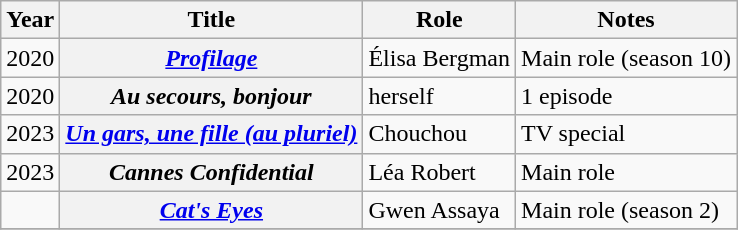<table class="wikitable plainrowheaders sortable">
<tr>
<th scope="col">Year</th>
<th scope="col">Title</th>
<th scope="col">Role</th>
<th scope="col" class="unsortable">Notes</th>
</tr>
<tr>
<td>2020</td>
<th scope=row><em><a href='#'>Profilage</a></em></th>
<td>Élisa Bergman</td>
<td>Main role (season 10)</td>
</tr>
<tr>
<td>2020</td>
<th scope=row><em>Au secours, bonjour</em></th>
<td>herself</td>
<td>1 episode</td>
</tr>
<tr>
<td>2023</td>
<th scope=row><em><a href='#'>Un gars, une fille (au pluriel)</a></em></th>
<td>Chouchou</td>
<td>TV special</td>
</tr>
<tr>
<td>2023</td>
<th scope=row><em>Cannes Confidential</em></th>
<td>Léa Robert</td>
<td>Main role</td>
</tr>
<tr>
<td></td>
<th scope=row><em><a href='#'>Cat's Eyes</a></em></th>
<td>Gwen Assaya</td>
<td>Main role (season 2)</td>
</tr>
<tr>
</tr>
</table>
